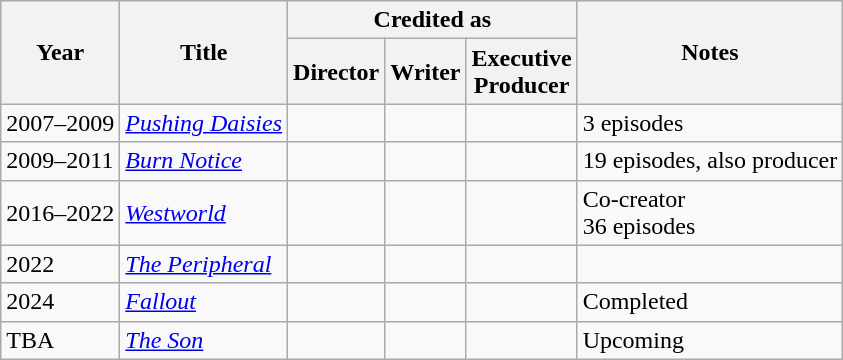<table class="wikitable">
<tr>
<th rowspan="2">Year</th>
<th rowspan="2">Title</th>
<th colspan="3">Credited as</th>
<th rowspan="2">Notes</th>
</tr>
<tr>
<th>Director</th>
<th>Writer</th>
<th>Executive<br>Producer</th>
</tr>
<tr>
<td>2007–2009</td>
<td><em><a href='#'>Pushing Daisies</a></em></td>
<td></td>
<td></td>
<td></td>
<td>3 episodes</td>
</tr>
<tr>
<td>2009–2011</td>
<td><em><a href='#'>Burn Notice</a></em></td>
<td></td>
<td></td>
<td></td>
<td>19 episodes, also producer</td>
</tr>
<tr>
<td>2016–2022</td>
<td><em><a href='#'>Westworld</a></em></td>
<td></td>
<td></td>
<td></td>
<td>Co-creator<br>36 episodes</td>
</tr>
<tr>
<td>2022</td>
<td><em><a href='#'>The Peripheral</a></em></td>
<td></td>
<td></td>
<td></td>
<td></td>
</tr>
<tr>
<td>2024</td>
<td><em><a href='#'>Fallout</a></em></td>
<td></td>
<td></td>
<td></td>
<td>Completed</td>
</tr>
<tr>
<td>TBA</td>
<td><em><a href='#'>The Son</a></em></td>
<td></td>
<td></td>
<td></td>
<td>Upcoming</td>
</tr>
</table>
